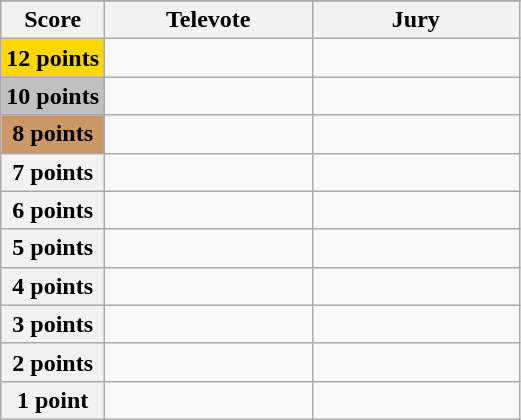<table class="wikitable">
<tr>
</tr>
<tr>
<th scope="col" width="20%">Score</th>
<th scope="col" width="40%">Televote</th>
<th scope="col" width="40%">Jury</th>
</tr>
<tr>
<th scope="row" style="background:gold">12 points</th>
<td></td>
<td></td>
</tr>
<tr>
<th scope="row" style="background:silver">10 points</th>
<td></td>
<td></td>
</tr>
<tr>
<th scope="row" style="background:#CC9966">8 points</th>
<td></td>
<td></td>
</tr>
<tr>
<th scope="row">7 points</th>
<td></td>
<td></td>
</tr>
<tr>
<th scope="row">6 points</th>
<td></td>
<td></td>
</tr>
<tr>
<th scope="row">5 points</th>
<td></td>
<td></td>
</tr>
<tr>
<th scope="row">4 points</th>
<td></td>
<td></td>
</tr>
<tr>
<th scope="row">3 points</th>
<td></td>
<td></td>
</tr>
<tr>
<th scope="row">2 points</th>
<td></td>
<td></td>
</tr>
<tr>
<th scope="row">1 point</th>
<td></td>
<td></td>
</tr>
</table>
